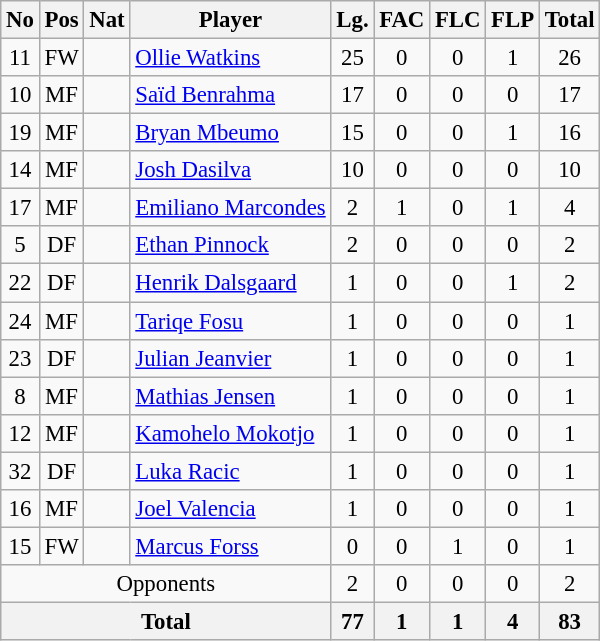<table class="wikitable" style="text-align:center; border:1px #aaa solid; font-size:95%;">
<tr>
<th>No</th>
<th>Pos</th>
<th>Nat</th>
<th>Player</th>
<th>Lg.</th>
<th>FAC</th>
<th>FLC</th>
<th>FLP</th>
<th>Total</th>
</tr>
<tr>
<td>11</td>
<td>FW</td>
<td></td>
<td style="text-align:left;"><a href='#'>Ollie Watkins</a></td>
<td>25</td>
<td>0</td>
<td>0</td>
<td>1</td>
<td>26</td>
</tr>
<tr>
<td>10</td>
<td>MF</td>
<td></td>
<td style="text-align:left;"><a href='#'>Saïd Benrahma</a></td>
<td>17</td>
<td>0</td>
<td>0</td>
<td>0</td>
<td>17</td>
</tr>
<tr>
<td>19</td>
<td>MF</td>
<td></td>
<td style="text-align:left;"><a href='#'>Bryan Mbeumo</a></td>
<td>15</td>
<td>0</td>
<td>0</td>
<td>1</td>
<td>16</td>
</tr>
<tr>
<td>14</td>
<td>MF</td>
<td></td>
<td style="text-align:left;"><a href='#'>Josh Dasilva</a></td>
<td>10</td>
<td>0</td>
<td>0</td>
<td>0</td>
<td>10</td>
</tr>
<tr>
<td>17</td>
<td>MF</td>
<td></td>
<td style="text-align:left;"><a href='#'>Emiliano Marcondes</a></td>
<td>2</td>
<td>1</td>
<td>0</td>
<td>1</td>
<td>4</td>
</tr>
<tr>
<td>5</td>
<td>DF</td>
<td></td>
<td style="text-align:left;"><a href='#'>Ethan Pinnock</a></td>
<td>2</td>
<td>0</td>
<td>0</td>
<td>0</td>
<td>2</td>
</tr>
<tr>
<td>22</td>
<td>DF</td>
<td></td>
<td style="text-align:left;"><a href='#'>Henrik Dalsgaard</a></td>
<td>1</td>
<td>0</td>
<td>0</td>
<td>1</td>
<td>2</td>
</tr>
<tr>
<td>24</td>
<td>MF</td>
<td></td>
<td style="text-align:left;"><a href='#'>Tariqe Fosu</a></td>
<td>1</td>
<td>0</td>
<td>0</td>
<td>0</td>
<td>1</td>
</tr>
<tr>
<td>23</td>
<td>DF</td>
<td></td>
<td style="text-align:left;"><a href='#'>Julian Jeanvier</a></td>
<td>1</td>
<td>0</td>
<td>0</td>
<td>0</td>
<td>1</td>
</tr>
<tr>
<td>8</td>
<td>MF</td>
<td></td>
<td style="text-align:left;"><a href='#'>Mathias Jensen</a></td>
<td>1</td>
<td>0</td>
<td>0</td>
<td>0</td>
<td>1</td>
</tr>
<tr>
<td>12</td>
<td>MF</td>
<td></td>
<td style="text-align:left;"><a href='#'>Kamohelo Mokotjo</a></td>
<td>1</td>
<td>0</td>
<td>0</td>
<td>0</td>
<td>1</td>
</tr>
<tr>
<td>32</td>
<td>DF</td>
<td></td>
<td style="text-align:left;"><a href='#'>Luka Racic</a></td>
<td>1</td>
<td>0</td>
<td>0</td>
<td>0</td>
<td>1</td>
</tr>
<tr>
<td>16</td>
<td>MF</td>
<td></td>
<td style="text-align:left;"><a href='#'>Joel Valencia</a></td>
<td>1</td>
<td>0</td>
<td>0</td>
<td>0</td>
<td>1</td>
</tr>
<tr>
<td>15</td>
<td>FW</td>
<td></td>
<td style="text-align:left;"><a href='#'>Marcus Forss</a></td>
<td>0</td>
<td>0</td>
<td>1</td>
<td>0</td>
<td>1</td>
</tr>
<tr>
<td colspan="4">Opponents</td>
<td>2</td>
<td>0</td>
<td>0</td>
<td>0</td>
<td>2</td>
</tr>
<tr>
<th colspan="4">Total</th>
<th>77</th>
<th>1</th>
<th>1</th>
<th>4</th>
<th>83</th>
</tr>
</table>
